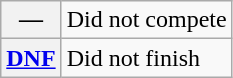<table class="wikitable">
<tr>
<th scope="row">—</th>
<td>Did not compete</td>
</tr>
<tr>
<th scope="row"><a href='#'>DNF</a></th>
<td>Did not finish</td>
</tr>
</table>
